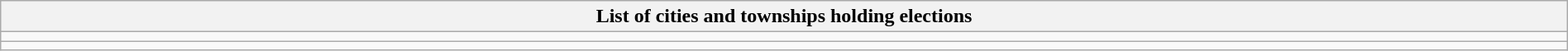<table class="wikitable mw-collapsible mw-collapsed" style="width:100%;">
<tr>
<th>List of cities and townships holding elections</th>
</tr>
<tr>
<td></td>
</tr>
<tr>
<td id="note" align="center"></td>
</tr>
</table>
